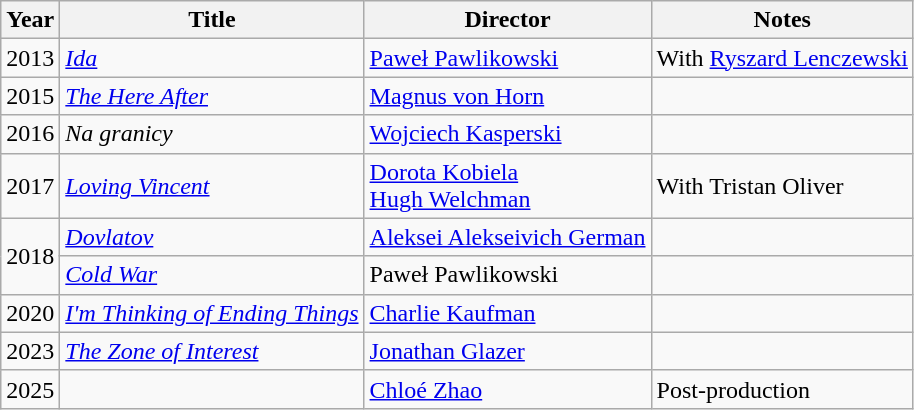<table class="wikitable">
<tr>
<th>Year</th>
<th>Title</th>
<th>Director</th>
<th>Notes</th>
</tr>
<tr>
<td>2013</td>
<td><em><a href='#'>Ida</a></em></td>
<td><a href='#'>Paweł Pawlikowski</a></td>
<td>With <a href='#'>Ryszard Lenczewski</a></td>
</tr>
<tr>
<td>2015</td>
<td><em><a href='#'>The Here After</a></em></td>
<td><a href='#'>Magnus von Horn</a></td>
<td></td>
</tr>
<tr>
<td>2016</td>
<td><em>Na granicy</em></td>
<td><a href='#'>Wojciech Kasperski</a></td>
<td></td>
</tr>
<tr>
<td>2017</td>
<td><em><a href='#'>Loving Vincent</a></em></td>
<td><a href='#'>Dorota Kobiela</a><br><a href='#'>Hugh Welchman</a></td>
<td>With Tristan Oliver</td>
</tr>
<tr>
<td rowspan=2>2018</td>
<td><em><a href='#'>Dovlatov</a></em></td>
<td><a href='#'>Aleksei Alekseivich German</a></td>
<td></td>
</tr>
<tr>
<td><em><a href='#'>Cold War</a></em></td>
<td>Paweł Pawlikowski</td>
<td></td>
</tr>
<tr>
<td>2020</td>
<td><em><a href='#'>I'm Thinking of Ending Things</a></em></td>
<td><a href='#'>Charlie Kaufman</a></td>
<td></td>
</tr>
<tr>
<td>2023</td>
<td><em><a href='#'>The Zone of Interest</a></em></td>
<td><a href='#'>Jonathan Glazer</a></td>
<td></td>
</tr>
<tr>
<td>2025</td>
<td></td>
<td><a href='#'>Chloé Zhao</a></td>
<td>Post-production</td>
</tr>
</table>
